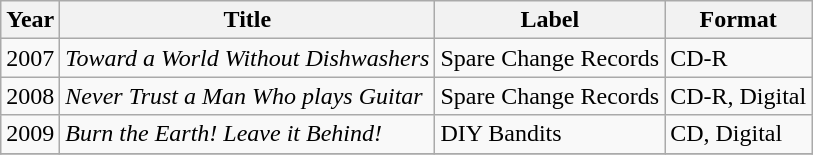<table class="wikitable">
<tr>
<th>Year</th>
<th>Title</th>
<th>Label</th>
<th>Format</th>
</tr>
<tr>
<td>2007</td>
<td><em>Toward a World Without Dishwashers</em></td>
<td>Spare Change Records</td>
<td>CD-R</td>
</tr>
<tr>
<td>2008</td>
<td><em>Never Trust a Man Who plays Guitar</em></td>
<td>Spare Change Records</td>
<td>CD-R, Digital</td>
</tr>
<tr>
<td>2009</td>
<td><em>Burn the Earth! Leave it Behind!</em></td>
<td>DIY Bandits</td>
<td>CD, Digital</td>
</tr>
<tr>
</tr>
</table>
